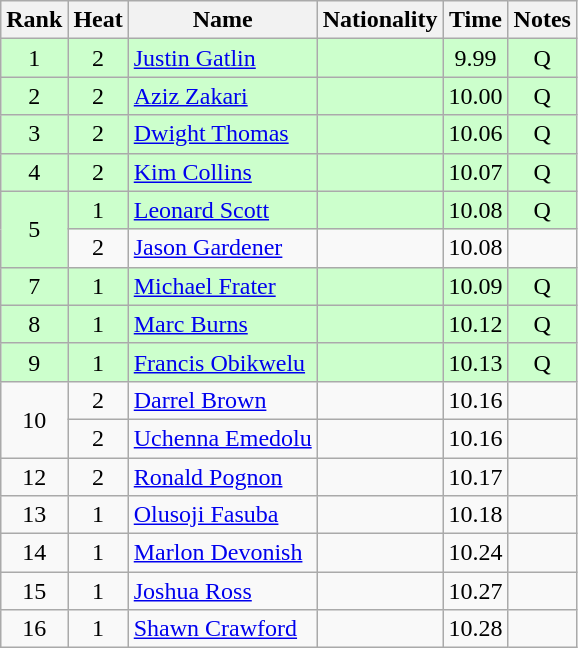<table class="wikitable sortable" style="text-align:center">
<tr>
<th>Rank</th>
<th>Heat</th>
<th>Name</th>
<th>Nationality</th>
<th>Time</th>
<th>Notes</th>
</tr>
<tr bgcolor=ccffcc>
<td>1</td>
<td>2</td>
<td align=left><a href='#'>Justin Gatlin</a></td>
<td align=left></td>
<td>9.99</td>
<td>Q</td>
</tr>
<tr bgcolor=ccffcc>
<td>2</td>
<td>2</td>
<td align=left><a href='#'>Aziz Zakari</a></td>
<td align=left></td>
<td>10.00</td>
<td>Q</td>
</tr>
<tr bgcolor=ccffcc>
<td>3</td>
<td>2</td>
<td align=left><a href='#'>Dwight Thomas</a></td>
<td align=left></td>
<td>10.06</td>
<td>Q</td>
</tr>
<tr bgcolor=ccffcc>
<td>4</td>
<td>2</td>
<td align=left><a href='#'>Kim Collins</a></td>
<td align=left></td>
<td>10.07</td>
<td>Q</td>
</tr>
<tr bgcolor=ccffcc>
<td rowspan="2">5</td>
<td>1</td>
<td align=left><a href='#'>Leonard Scott</a></td>
<td align=left></td>
<td>10.08</td>
<td>Q</td>
</tr>
<tr>
<td>2</td>
<td align=left><a href='#'>Jason Gardener</a></td>
<td align=left></td>
<td>10.08</td>
<td></td>
</tr>
<tr bgcolor=ccffcc>
<td>7</td>
<td>1</td>
<td align=left><a href='#'>Michael Frater</a></td>
<td align=left></td>
<td>10.09</td>
<td>Q</td>
</tr>
<tr bgcolor=ccffcc>
<td>8</td>
<td>1</td>
<td align=left><a href='#'>Marc Burns</a></td>
<td align=left></td>
<td>10.12</td>
<td>Q</td>
</tr>
<tr bgcolor=ccffcc>
<td>9</td>
<td>1</td>
<td align=left><a href='#'>Francis Obikwelu</a></td>
<td align=left></td>
<td>10.13</td>
<td>Q</td>
</tr>
<tr>
<td rowspan="2">10</td>
<td>2</td>
<td align=left><a href='#'>Darrel Brown</a></td>
<td align=left></td>
<td>10.16</td>
<td></td>
</tr>
<tr>
<td>2</td>
<td align=left><a href='#'>Uchenna Emedolu</a></td>
<td align=left></td>
<td>10.16</td>
<td></td>
</tr>
<tr>
<td>12</td>
<td>2</td>
<td align=left><a href='#'>Ronald Pognon</a></td>
<td align=left></td>
<td>10.17</td>
<td></td>
</tr>
<tr>
<td>13</td>
<td>1</td>
<td align=left><a href='#'>Olusoji Fasuba</a></td>
<td align=left></td>
<td>10.18</td>
<td></td>
</tr>
<tr>
<td>14</td>
<td>1</td>
<td align=left><a href='#'>Marlon Devonish</a></td>
<td align=left></td>
<td>10.24</td>
<td></td>
</tr>
<tr>
<td>15</td>
<td>1</td>
<td align=left><a href='#'>Joshua Ross</a></td>
<td align=left></td>
<td>10.27</td>
<td></td>
</tr>
<tr>
<td>16</td>
<td>1</td>
<td align=left><a href='#'>Shawn Crawford</a></td>
<td align=left></td>
<td>10.28</td>
<td></td>
</tr>
</table>
